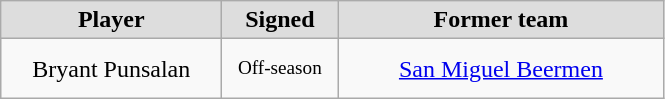<table class="wikitable" style="text-align: center">
<tr align="center" bgcolor="#dddddd">
<td style="width:140px"><strong>Player</strong></td>
<td style="width:70px"><strong>Signed</strong></td>
<td style="width:210px"><strong>Former team</strong></td>
</tr>
<tr style="height:40px">
<td>Bryant Punsalan</td>
<td style="font-size: 80%">Off-season</td>
<td><a href='#'>San Miguel Beermen</a></td>
</tr>
</table>
